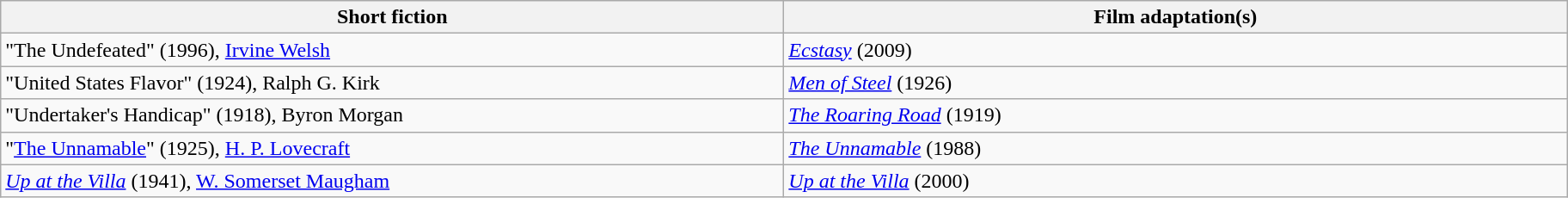<table class="wikitable">
<tr>
<th width="600">Short fiction</th>
<th width="600">Film adaptation(s)</th>
</tr>
<tr>
<td>"The Undefeated" (1996), <a href='#'>Irvine Welsh</a></td>
<td><em><a href='#'>Ecstasy</a></em> (2009)</td>
</tr>
<tr>
<td>"United States Flavor" (1924), Ralph G. Kirk</td>
<td><em><a href='#'>Men of Steel</a></em> (1926)</td>
</tr>
<tr>
<td>"Undertaker's Handicap" (1918), Byron Morgan</td>
<td><em><a href='#'>The Roaring Road</a></em> (1919)</td>
</tr>
<tr>
<td>"<a href='#'>The Unnamable</a>" (1925), <a href='#'>H. P. Lovecraft</a></td>
<td><em><a href='#'>The Unnamable</a></em> (1988)</td>
</tr>
<tr>
<td><em><a href='#'>Up at the Villa</a></em> (1941), <a href='#'>W. Somerset Maugham</a></td>
<td><em><a href='#'>Up at the Villa</a></em> (2000)</td>
</tr>
</table>
